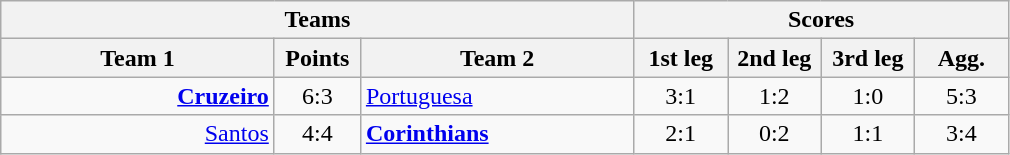<table class="wikitable" style="text-align:center;">
<tr>
<th colspan=3>Teams</th>
<th colspan=4>Scores</th>
</tr>
<tr>
<th width="175">Team 1</th>
<th width="50">Points</th>
<th width="175">Team 2</th>
<th width="55">1st leg</th>
<th width="55">2nd leg</th>
<th width="55">3rd leg</th>
<th width="55">Agg.</th>
</tr>
<tr>
<td align=right><strong><a href='#'>Cruzeiro</a></strong> </td>
<td>6:3</td>
<td align=left> <a href='#'>Portuguesa</a></td>
<td>3:1</td>
<td>1:2</td>
<td>1:0</td>
<td>5:3</td>
</tr>
<tr>
<td align=right><a href='#'>Santos</a> </td>
<td>4:4</td>
<td align=left> <strong><a href='#'>Corinthians</a></strong></td>
<td>2:1</td>
<td>0:2</td>
<td>1:1</td>
<td>3:4</td>
</tr>
</table>
